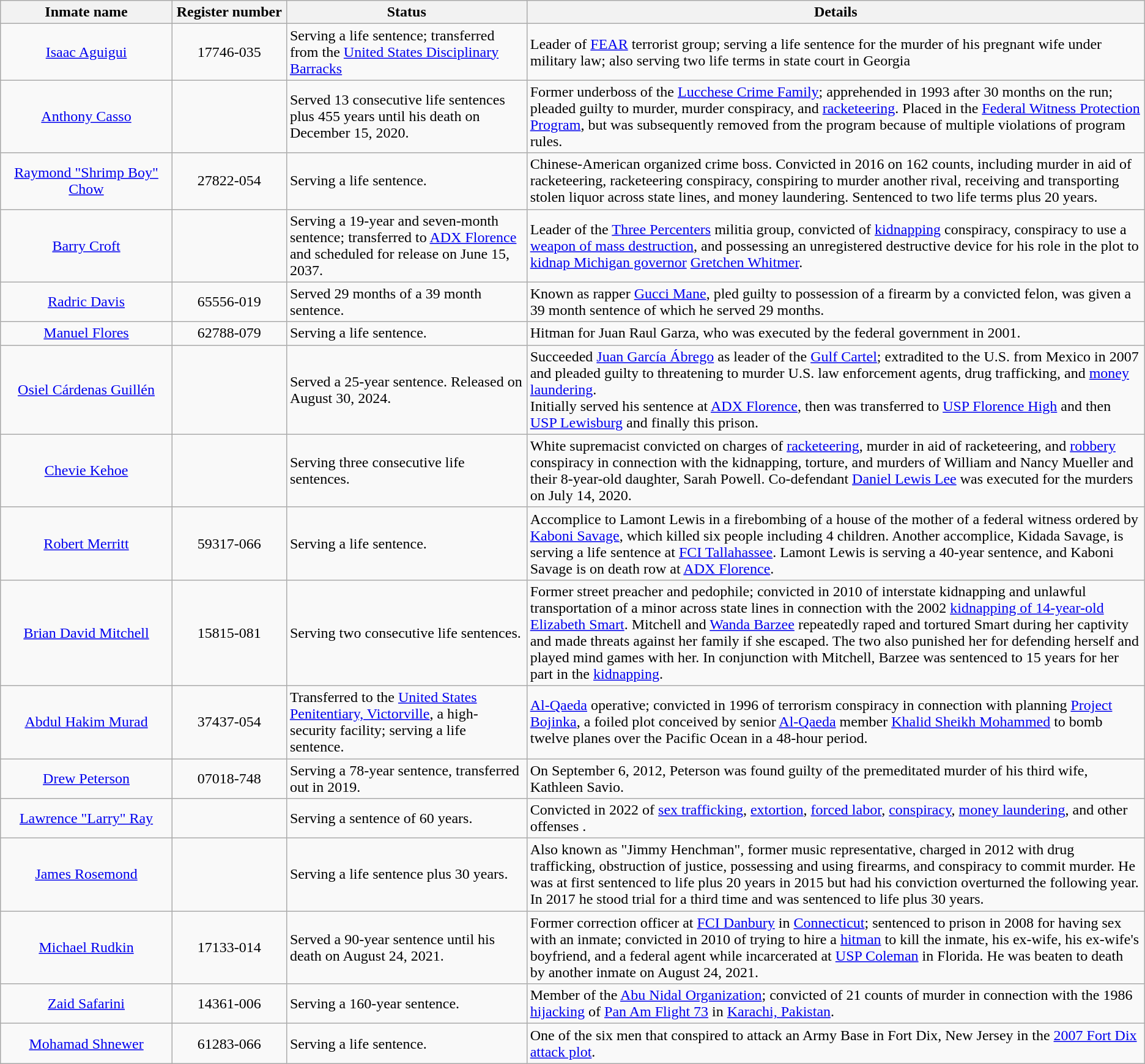<table class="wikitable sortable">
<tr>
<th width=15%>Inmate name</th>
<th width=10%>Register number</th>
<th>Status</th>
<th style="width:54%;" class="unsortable">Details</th>
</tr>
<tr>
<td style="text-align: center;"><a href='#'>Isaac Aguigui</a></td>
<td style="text-align: center;">17746-035</td>
<td>Serving a life sentence; transferred from the <a href='#'>United States Disciplinary Barracks</a></td>
<td>Leader of <a href='#'>FEAR</a> terrorist group; serving a life sentence for the murder of his pregnant wife under military law; also serving two life terms in state court in Georgia</td>
</tr>
<tr>
<td style="text-align:center;"><a href='#'>Anthony Casso</a></td>
<td style="text-align:center;"> </td>
<td>Served 13 consecutive life sentences plus 455 years until his death on December 15, 2020.</td>
<td>Former underboss of the <a href='#'>Lucchese Crime Family</a>; apprehended in 1993 after 30 months on the run; pleaded guilty to murder, murder conspiracy, and <a href='#'>racketeering</a>. Placed in the <a href='#'>Federal Witness Protection Program</a>, but was subsequently removed from the program because of multiple violations of program rules.</td>
</tr>
<tr>
<td style="text-align:center;"><a href='#'>Raymond "Shrimp Boy" Chow</a></td>
<td style="text-align:center;">27822-054</td>
<td>Serving a life sentence.</td>
<td>Chinese-American organized crime boss. Convicted in 2016 on 162 counts, including murder in aid of racketeering, racketeering conspiracy, conspiring to murder another rival, receiving and transporting stolen liquor across state lines, and money laundering. Sentenced to two life terms plus 20 years.</td>
</tr>
<tr>
<td style="text-align:center;"><a href='#'>Barry Croft</a></td>
<td style="text-align:center;"></td>
<td>Serving a 19-year and seven-month sentence; transferred to <a href='#'>ADX Florence</a> and scheduled for release on June 15, 2037.</td>
<td>Leader of the <a href='#'>Three Percenters</a> militia group, convicted of <a href='#'>kidnapping</a> conspiracy, conspiracy to use a <a href='#'>weapon of mass destruction</a>, and possessing an unregistered destructive device for his role in the plot to <a href='#'>kidnap Michigan governor</a> <a href='#'>Gretchen Whitmer</a>.</td>
</tr>
<tr>
<td style="text-align:center;"><a href='#'>Radric Davis</a></td>
<td style="text-align:center;">65556-019</td>
<td>Served 29 months of a 39 month sentence.</td>
<td>Known as rapper <a href='#'>Gucci Mane</a>, pled guilty to possession of a firearm by a convicted felon, was given a 39 month sentence of which he served 29 months.</td>
</tr>
<tr>
<td style="text-align:center;"><a href='#'>Manuel Flores</a></td>
<td style="text-align:center;">62788-079</td>
<td>Serving a life sentence.</td>
<td>Hitman for Juan Raul Garza, who was executed by the federal government in 2001.</td>
</tr>
<tr>
<td style="text-align:center;"><a href='#'>Osiel Cárdenas Guillén</a></td>
<td style="text-align:center;"></td>
<td>Served a 25-year sentence. Released on August 30, 2024.</td>
<td>Succeeded <a href='#'>Juan García Ábrego</a> as leader of the <a href='#'>Gulf Cartel</a>; extradited to the U.S. from Mexico in 2007 and pleaded guilty to threatening to murder U.S. law enforcement agents, drug trafficking, and <a href='#'>money laundering</a>.<br>Initially served his sentence at <a href='#'>ADX Florence</a>, then was transferred to <a href='#'>USP Florence High</a> and then <a href='#'>USP Lewisburg</a> and finally this prison.</td>
</tr>
<tr>
<td style="text-align:center;"><a href='#'>Chevie Kehoe</a></td>
<td style="text-align:center;"></td>
<td>Serving three consecutive life sentences.</td>
<td>White supremacist convicted on charges of <a href='#'>racketeering</a>, murder in aid of racketeering, and <a href='#'>robbery</a> conspiracy in connection with the kidnapping, torture, and murders of William and Nancy Mueller and their 8-year-old daughter, Sarah Powell. Co-defendant <a href='#'>Daniel Lewis Lee</a> was executed for the murders on July 14, 2020.</td>
</tr>
<tr>
<td style="text-align:center;"><a href='#'>Robert Merritt</a></td>
<td style="text-align:center;">59317-066</td>
<td>Serving a life sentence.</td>
<td>Accomplice to Lamont Lewis in a firebombing of a house of the mother of a federal witness ordered by <a href='#'>Kaboni Savage</a>, which killed six people including 4 children. Another accomplice, Kidada Savage, is serving a life sentence at <a href='#'>FCI Tallahassee</a>. Lamont Lewis is serving a 40-year sentence, and Kaboni Savage is on death row at <a href='#'>ADX Florence</a>.</td>
</tr>
<tr>
<td style="text-align:center;"><a href='#'>Brian David Mitchell</a></td>
<td style="text-align:center;">15815-081</td>
<td>Serving two consecutive life sentences.</td>
<td>Former street preacher and pedophile; convicted in 2010 of interstate kidnapping and unlawful transportation of a minor across state lines in connection with the 2002 <a href='#'>kidnapping of 14-year-old Elizabeth Smart</a>. Mitchell and <a href='#'>Wanda Barzee</a> repeatedly raped and tortured Smart during her captivity and made threats against her family if she escaped. The two also punished her for defending herself and played mind games with her. In conjunction with Mitchell, Barzee was sentenced to 15 years for her part in the <a href='#'>kidnapping</a>.</td>
</tr>
<tr>
<td style="text-align:center;"><a href='#'>Abdul Hakim Murad</a></td>
<td style="text-align:center;">37437-054</td>
<td>Transferred to the <a href='#'>United States Penitentiary, Victorville</a>, a high-security facility; serving a life sentence.</td>
<td><a href='#'>Al-Qaeda</a> operative; convicted in 1996 of terrorism conspiracy in connection with planning <a href='#'>Project Bojinka</a>, a foiled plot conceived by senior <a href='#'>Al-Qaeda</a> member <a href='#'>Khalid Sheikh Mohammed</a> to bomb twelve planes over the Pacific Ocean in a 48-hour period.</td>
</tr>
<tr>
<td style="text-align:center;"><a href='#'>Drew Peterson</a></td>
<td style="text-align:center;">07018-748</td>
<td>Serving a 78-year sentence, transferred out in 2019.</td>
<td>On September 6, 2012, Peterson was found guilty of the premeditated murder of his third wife, Kathleen Savio.</td>
</tr>
<tr>
<td style="text-align:center;"><a href='#'>Lawrence "Larry" Ray</a></td>
<td style="text-align:center;"></td>
<td>Serving a sentence of 60 years.</td>
<td>Convicted in 2022  of <a href='#'>sex trafficking</a>, <a href='#'>extortion</a>, <a href='#'>forced labor</a>, <a href='#'>conspiracy</a>, <a href='#'>money laundering</a>, and other  offenses .</td>
</tr>
<tr>
<td style="text-align:center;"><a href='#'>James Rosemond</a></td>
<td style="text-align:center;"></td>
<td>Serving a life sentence plus 30 years.</td>
<td>Also known as "Jimmy Henchman", former music representative, charged in 2012 with drug trafficking, obstruction of justice, possessing and using firearms, and conspiracy to commit murder. He was at first sentenced to life plus 20 years in 2015 but had his conviction overturned the following year. In 2017 he stood trial for a third time and was sentenced to life plus 30 years.</td>
</tr>
<tr>
<td style="text-align:center;" data-sort-="" value="DeFreitas"><a href='#'>Michael Rudkin</a></td>
<td style="text-align:center;">17133-014</td>
<td>Served a 90-year sentence until his death on August 24, 2021.</td>
<td>Former correction officer at <a href='#'>FCI Danbury</a> in <a href='#'>Connecticut</a>; sentenced to prison in 2008 for having sex with an inmate; convicted in 2010 of trying to hire a <a href='#'>hitman</a> to kill the inmate, his ex-wife, his ex-wife's boyfriend, and a federal agent while incarcerated at <a href='#'>USP Coleman</a> in Florida. He was beaten to death by another inmate on August 24, 2021.</td>
</tr>
<tr>
<td style="text-align:center;"><a href='#'>Zaid Safarini</a></td>
<td style="text-align:center;">14361-006</td>
<td>Serving a 160-year sentence.</td>
<td>Member of the <a href='#'>Abu Nidal Organization</a>; convicted of 21 counts of murder in connection with the 1986 <a href='#'>hijacking</a> of <a href='#'>Pan Am Flight 73</a> in <a href='#'>Karachi, Pakistan</a>.</td>
</tr>
<tr>
<td style="text-align:center;"><a href='#'>Mohamad Shnewer</a></td>
<td style="text-align:center;">61283-066</td>
<td>Serving a life sentence.</td>
<td>One of the six men that conspired to attack an Army Base in Fort Dix, New Jersey in the <a href='#'>2007 Fort Dix attack plot</a>.</td>
</tr>
</table>
